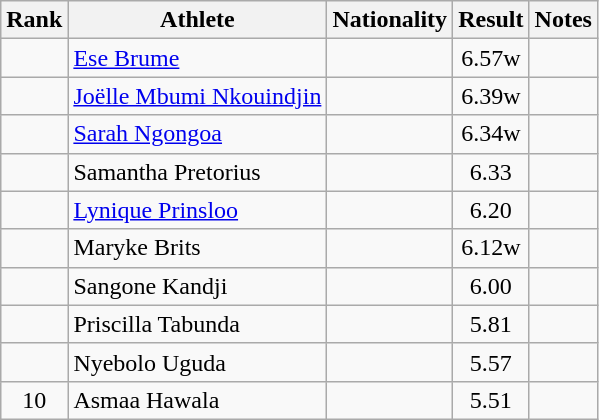<table class="wikitable sortable" style="text-align:center">
<tr>
<th>Rank</th>
<th>Athlete</th>
<th>Nationality</th>
<th>Result</th>
<th>Notes</th>
</tr>
<tr>
<td></td>
<td align="left"><a href='#'>Ese Brume</a></td>
<td align=left></td>
<td>6.57w</td>
<td></td>
</tr>
<tr>
<td></td>
<td align="left"><a href='#'>Joëlle Mbumi Nkouindjin</a></td>
<td align=left></td>
<td>6.39w</td>
<td></td>
</tr>
<tr>
<td></td>
<td align="left"><a href='#'>Sarah Ngongoa</a></td>
<td align=left></td>
<td>6.34w</td>
<td></td>
</tr>
<tr>
<td></td>
<td align="left">Samantha Pretorius</td>
<td align=left></td>
<td>6.33</td>
<td></td>
</tr>
<tr>
<td></td>
<td align="left"><a href='#'>Lynique Prinsloo</a></td>
<td align=left></td>
<td>6.20</td>
<td></td>
</tr>
<tr>
<td></td>
<td align="left">Maryke Brits</td>
<td align=left></td>
<td>6.12w</td>
<td></td>
</tr>
<tr>
<td></td>
<td align="left">Sangone Kandji</td>
<td align=left></td>
<td>6.00</td>
<td></td>
</tr>
<tr>
<td></td>
<td align="left">Priscilla Tabunda</td>
<td align=left></td>
<td>5.81</td>
<td></td>
</tr>
<tr>
<td></td>
<td align="left">Nyebolo Uguda</td>
<td align=left></td>
<td>5.57</td>
<td></td>
</tr>
<tr>
<td>10</td>
<td align="left">Asmaa Hawala</td>
<td align=left></td>
<td>5.51</td>
<td></td>
</tr>
</table>
